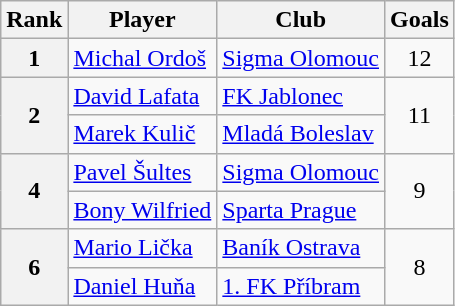<table class="wikitable" style="text-align:center">
<tr>
<th>Rank</th>
<th>Player</th>
<th>Club</th>
<th>Goals</th>
</tr>
<tr>
<th>1</th>
<td align="left"> <a href='#'>Michal Ordoš</a></td>
<td align="left"><a href='#'>Sigma Olomouc</a></td>
<td>12</td>
</tr>
<tr>
<th rowspan="2">2</th>
<td align="left"> <a href='#'>David Lafata</a></td>
<td align="left"><a href='#'>FK Jablonec</a></td>
<td rowspan="2">11</td>
</tr>
<tr>
<td align="left"> <a href='#'>Marek Kulič</a></td>
<td align="left"><a href='#'>Mladá Boleslav</a></td>
</tr>
<tr>
<th rowspan="2">4</th>
<td align="left"> <a href='#'>Pavel Šultes</a></td>
<td align="left"><a href='#'>Sigma Olomouc</a></td>
<td rowspan="2">9</td>
</tr>
<tr>
<td align="left"> <a href='#'>Bony Wilfried</a></td>
<td align="left"><a href='#'>Sparta Prague</a></td>
</tr>
<tr>
<th rowspan="2">6</th>
<td align="left"> <a href='#'>Mario Lička</a></td>
<td align="left"><a href='#'>Baník Ostrava</a></td>
<td rowspan="2">8</td>
</tr>
<tr>
<td align="left"> <a href='#'>Daniel Huňa</a></td>
<td align="left"><a href='#'>1. FK Příbram</a></td>
</tr>
</table>
